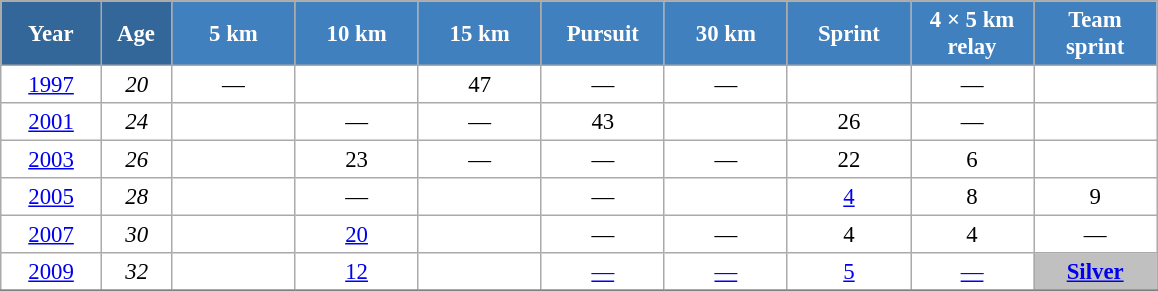<table class="wikitable" style="font-size:95%; text-align:center; border:grey solid 1px; border-collapse:collapse; background:#ffffff;">
<tr>
<th style="background-color:#369; color:white; width:60px;"> Year </th>
<th style="background-color:#369; color:white; width:40px;"> Age </th>
<th style="background-color:#4180be; color:white; width:75px;"> 5 km </th>
<th style="background-color:#4180be; color:white; width:75px;"> 10 km </th>
<th style="background-color:#4180be; color:white; width:75px;"> 15 km </th>
<th style="background-color:#4180be; color:white; width:75px;"> Pursuit </th>
<th style="background-color:#4180be; color:white; width:75px;"> 30 km </th>
<th style="background-color:#4180be; color:white; width:75px;"> Sprint </th>
<th style="background-color:#4180be; color:white; width:75px;"> 4 × 5 km <br> relay </th>
<th style="background-color:#4180be; color:white; width:75px;"> Team <br> sprint </th>
</tr>
<tr>
<td><a href='#'>1997</a></td>
<td><em>20</em></td>
<td>—</td>
<td></td>
<td>47</td>
<td>—</td>
<td>—</td>
<td></td>
<td>—</td>
<td></td>
</tr>
<tr>
<td><a href='#'>2001</a></td>
<td><em>24</em></td>
<td></td>
<td>—</td>
<td>—</td>
<td>43</td>
<td></td>
<td>26</td>
<td>—</td>
<td></td>
</tr>
<tr>
<td><a href='#'>2003</a></td>
<td><em>26</em></td>
<td></td>
<td>23</td>
<td>—</td>
<td>—</td>
<td>—</td>
<td>22</td>
<td>6</td>
<td></td>
</tr>
<tr>
<td><a href='#'>2005</a></td>
<td><em>28</em></td>
<td></td>
<td>—</td>
<td></td>
<td>—</td>
<td></td>
<td><a href='#'>4</a></td>
<td>8</td>
<td>9</td>
</tr>
<tr>
<td><a href='#'>2007</a></td>
<td><em>30</em></td>
<td></td>
<td><a href='#'>20</a></td>
<td></td>
<td>—</td>
<td>—</td>
<td>4</td>
<td>4</td>
<td>—</td>
</tr>
<tr>
<td><a href='#'>2009</a></td>
<td><em>32</em></td>
<td></td>
<td><a href='#'>12</a></td>
<td></td>
<td><a href='#'>—</a></td>
<td><a href='#'>—</a></td>
<td><a href='#'>5</a></td>
<td><a href='#'>—</a></td>
<td style="background:silver;"><a href='#'><strong>Silver</strong></a></td>
</tr>
<tr>
</tr>
</table>
